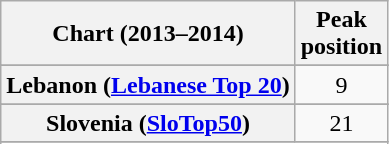<table class="wikitable plainrowheaders sortable" style="text-align: center;">
<tr>
<th>Chart (2013–2014)</th>
<th>Peak<br>position</th>
</tr>
<tr>
</tr>
<tr>
</tr>
<tr>
</tr>
<tr>
</tr>
<tr>
</tr>
<tr>
</tr>
<tr>
</tr>
<tr>
</tr>
<tr>
</tr>
<tr>
</tr>
<tr>
</tr>
<tr>
<th scope="row">Lebanon (<a href='#'>Lebanese Top 20</a>)</th>
<td>9</td>
</tr>
<tr>
</tr>
<tr>
</tr>
<tr>
</tr>
<tr>
</tr>
<tr>
</tr>
<tr>
</tr>
<tr>
<th scope="row">Slovenia (<a href='#'>SloTop50</a>)</th>
<td align=center>21</td>
</tr>
<tr>
</tr>
<tr>
</tr>
<tr>
</tr>
<tr>
</tr>
<tr>
</tr>
<tr>
</tr>
<tr>
</tr>
</table>
